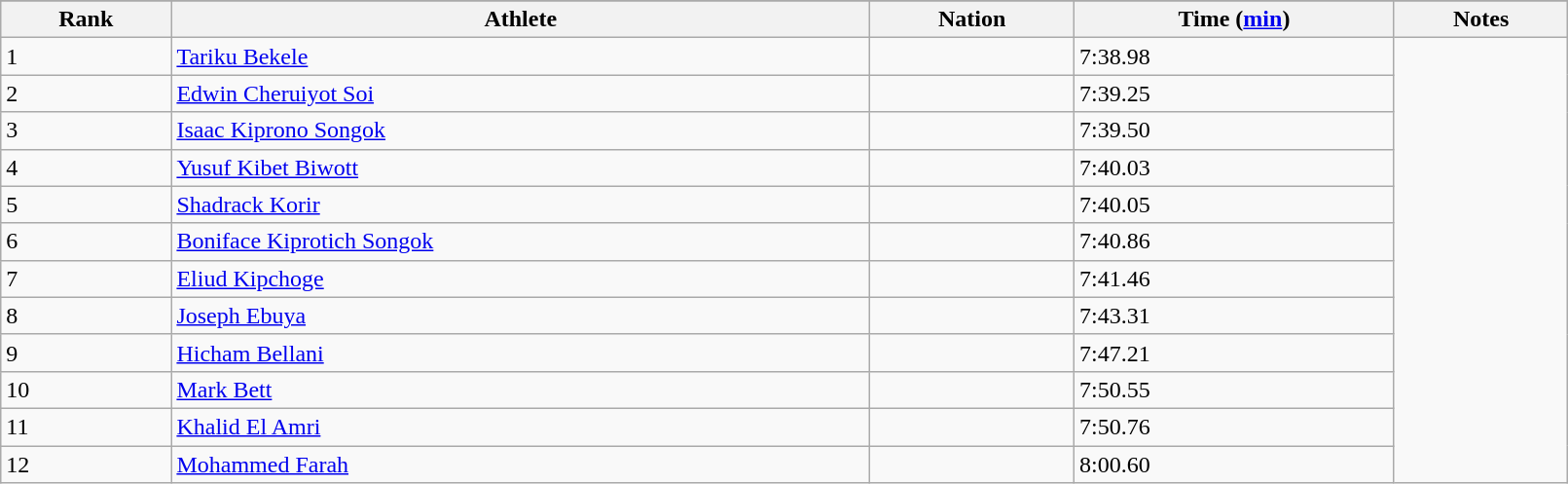<table class="wikitable" width=85%>
<tr>
</tr>
<tr>
<th>Rank</th>
<th>Athlete</th>
<th>Nation</th>
<th>Time (<a href='#'>min</a>)</th>
<th>Notes</th>
</tr>
<tr>
<td>1</td>
<td><a href='#'>Tariku Bekele</a></td>
<td></td>
<td>7:38.98</td>
</tr>
<tr>
<td>2</td>
<td><a href='#'>Edwin Cheruiyot Soi</a></td>
<td></td>
<td>7:39.25</td>
</tr>
<tr>
<td>3</td>
<td><a href='#'>Isaac Kiprono Songok</a></td>
<td></td>
<td>7:39.50</td>
</tr>
<tr>
<td>4</td>
<td><a href='#'>Yusuf Kibet Biwott</a></td>
<td></td>
<td>7:40.03</td>
</tr>
<tr>
<td>5</td>
<td><a href='#'>Shadrack Korir</a></td>
<td></td>
<td>7:40.05</td>
</tr>
<tr>
<td>6</td>
<td><a href='#'>Boniface Kiprotich Songok</a></td>
<td></td>
<td>7:40.86</td>
</tr>
<tr>
<td>7</td>
<td><a href='#'>Eliud Kipchoge</a></td>
<td></td>
<td>7:41.46</td>
</tr>
<tr>
<td>8</td>
<td><a href='#'>Joseph Ebuya</a></td>
<td></td>
<td>7:43.31</td>
</tr>
<tr>
<td>9</td>
<td><a href='#'>Hicham Bellani</a></td>
<td></td>
<td>7:47.21</td>
</tr>
<tr>
<td>10</td>
<td><a href='#'>Mark Bett</a></td>
<td></td>
<td>7:50.55</td>
</tr>
<tr>
<td>11</td>
<td><a href='#'>Khalid El Amri</a></td>
<td></td>
<td>7:50.76</td>
</tr>
<tr>
<td>12</td>
<td><a href='#'>Mohammed Farah</a></td>
<td></td>
<td>8:00.60</td>
</tr>
</table>
